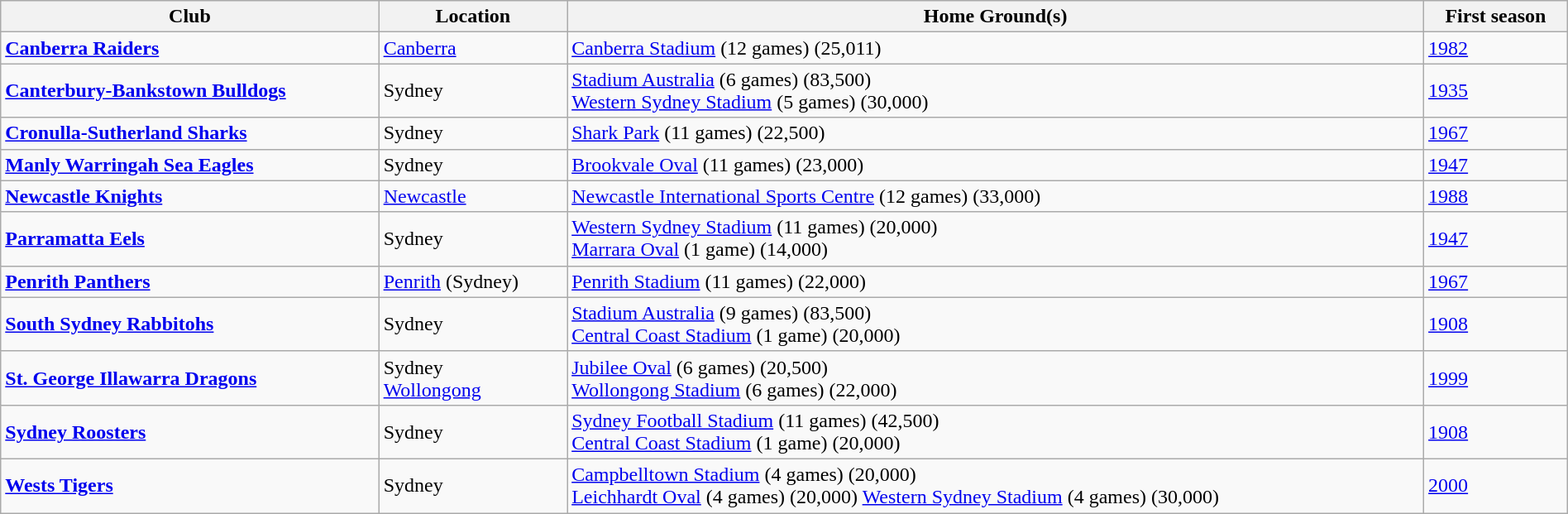<table class="wikitable sortable" style="width:100%;">
<tr>
<th>Club</th>
<th>Location</th>
<th>Home Ground(s)</th>
<th>First season</th>
</tr>
<tr>
<td> <strong><a href='#'>Canberra Raiders</a></strong></td>
<td><a href='#'>Canberra</a></td>
<td><a href='#'>Canberra Stadium</a> (12 games) (25,011)</td>
<td><a href='#'>1982</a></td>
</tr>
<tr>
<td> <strong><a href='#'>Canterbury-Bankstown Bulldogs</a></strong></td>
<td>Sydney</td>
<td><a href='#'>Stadium Australia</a> (6 games) (83,500)<br><a href='#'>Western Sydney Stadium</a> (5 games) (30,000)</td>
<td><a href='#'>1935</a></td>
</tr>
<tr>
<td> <strong><a href='#'>Cronulla-Sutherland Sharks</a></strong></td>
<td>Sydney</td>
<td><a href='#'>Shark Park</a> (11 games) (22,500)</td>
<td><a href='#'>1967</a></td>
</tr>
<tr>
<td> <strong><a href='#'>Manly Warringah Sea Eagles</a></strong></td>
<td>Sydney</td>
<td><a href='#'>Brookvale Oval</a> (11 games) (23,000)</td>
<td><a href='#'>1947</a></td>
</tr>
<tr>
<td> <strong><a href='#'>Newcastle Knights</a></strong></td>
<td><a href='#'>Newcastle</a></td>
<td><a href='#'>Newcastle International Sports Centre</a> (12 games) (33,000)</td>
<td><a href='#'>1988</a></td>
</tr>
<tr>
<td> <strong><a href='#'>Parramatta Eels</a></strong></td>
<td>Sydney</td>
<td><a href='#'>Western Sydney Stadium</a> (11 games) (20,000)<br><a href='#'>Marrara Oval</a> (1 game) (14,000)</td>
<td><a href='#'>1947</a></td>
</tr>
<tr>
<td> <strong><a href='#'>Penrith Panthers</a></strong></td>
<td><a href='#'>Penrith</a> (Sydney)</td>
<td><a href='#'>Penrith Stadium</a> (11 games) (22,000)</td>
<td><a href='#'>1967</a></td>
</tr>
<tr>
<td> <strong><a href='#'>South Sydney Rabbitohs</a></strong></td>
<td>Sydney</td>
<td><a href='#'>Stadium Australia</a> (9 games) (83,500)<br><a href='#'>Central Coast Stadium</a> (1 game) (20,000)</td>
<td><a href='#'>1908</a></td>
</tr>
<tr>
<td> <strong><a href='#'>St. George Illawarra Dragons</a></strong></td>
<td>Sydney<br><a href='#'>Wollongong</a></td>
<td><a href='#'>Jubilee Oval</a> (6 games) (20,500)<br><a href='#'>Wollongong Stadium</a> (6 games) (22,000)</td>
<td><a href='#'>1999</a></td>
</tr>
<tr>
<td> <strong><a href='#'>Sydney Roosters</a></strong></td>
<td>Sydney</td>
<td><a href='#'>Sydney Football Stadium</a> (11 games) (42,500)<br><a href='#'>Central Coast Stadium</a> (1 game) (20,000)</td>
<td><a href='#'>1908</a></td>
</tr>
<tr>
<td> <strong><a href='#'>Wests Tigers</a></strong></td>
<td>Sydney</td>
<td><a href='#'>Campbelltown Stadium</a> (4 games) (20,000)<br><a href='#'>Leichhardt Oval</a> (4 games) (20,000)
<a href='#'>Western Sydney Stadium</a> (4 games) (30,000)</td>
<td><a href='#'>2000</a></td>
</tr>
</table>
